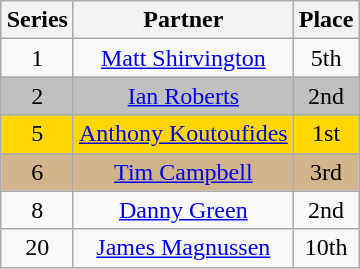<table class="wikitable sortable" style="margin:auto; text-align:center;">
<tr>
<th>Series</th>
<th>Partner</th>
<th>Place</th>
</tr>
<tr>
<td>1</td>
<td><a href='#'>Matt Shirvington</a></td>
<td>5th</td>
</tr>
<tr style="background:silver;">
<td>2</td>
<td><a href='#'>Ian Roberts</a></td>
<td>2nd</td>
</tr>
<tr style="background:gold;">
<td>5</td>
<td><a href='#'>Anthony Koutoufides</a></td>
<td>1st</td>
</tr>
<tr style="background:tan;">
<td>6</td>
<td><a href='#'>Tim Campbell</a></td>
<td>3rd</td>
</tr>
<tr -style="background:silver;">
<td>8</td>
<td><a href='#'>Danny Green</a></td>
<td>2nd</td>
</tr>
<tr>
<td>20</td>
<td><a href='#'>James Magnussen</a></td>
<td>10th</td>
</tr>
</table>
